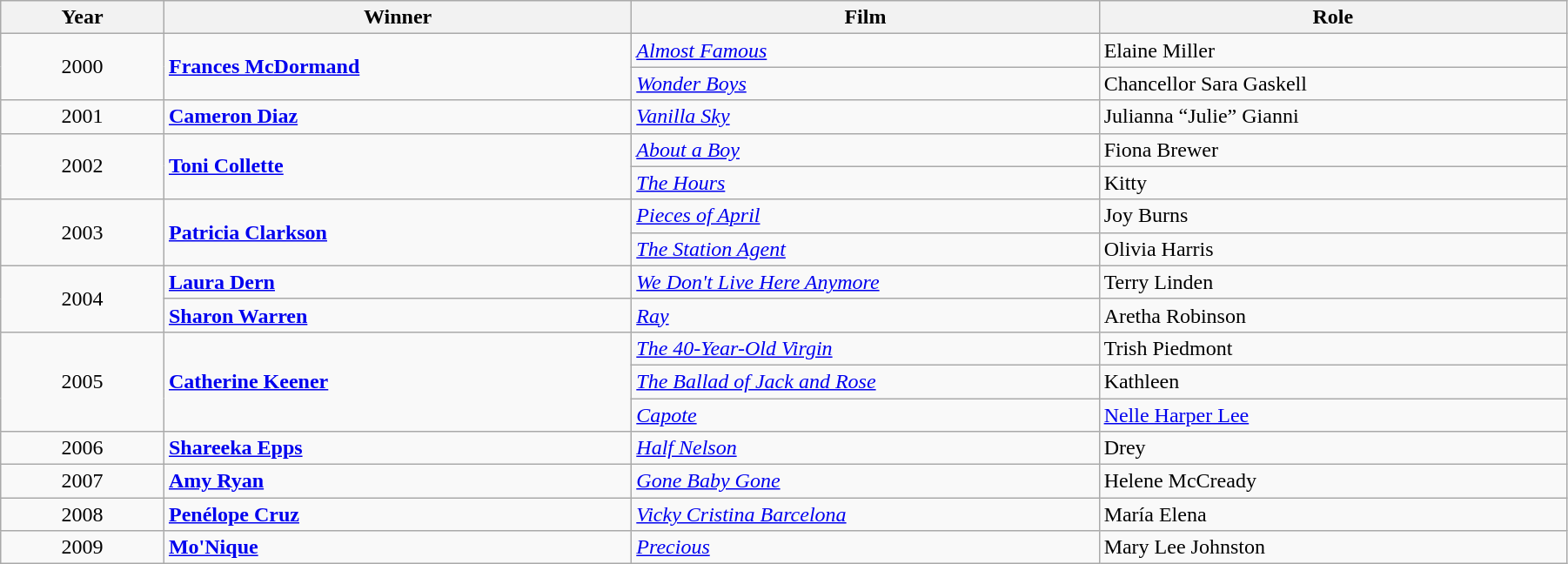<table class="wikitable" width="95%" cellpadding="5">
<tr>
<th width="100"><strong>Year</strong></th>
<th width="300"><strong>Winner</strong></th>
<th width="300"><strong>Film</strong></th>
<th width="300"><strong>Role</strong></th>
</tr>
<tr>
<td rowspan="2" style="text-align:center;">2000</td>
<td rowspan="2"><strong><a href='#'>Frances McDormand</a></strong></td>
<td><em><a href='#'>Almost Famous</a></em></td>
<td>Elaine Miller</td>
</tr>
<tr>
<td><em><a href='#'>Wonder Boys</a></em></td>
<td>Chancellor Sara Gaskell</td>
</tr>
<tr>
<td style="text-align:center;">2001</td>
<td><strong><a href='#'>Cameron Diaz</a></strong></td>
<td><em><a href='#'>Vanilla Sky</a></em></td>
<td>Julianna “Julie” Gianni</td>
</tr>
<tr>
<td rowspan="2" style="text-align:center;">2002</td>
<td rowspan="2"><strong><a href='#'>Toni Collette</a></strong></td>
<td><em><a href='#'>About a Boy</a></em></td>
<td>Fiona Brewer</td>
</tr>
<tr>
<td><em><a href='#'>The Hours</a></em></td>
<td>Kitty</td>
</tr>
<tr>
<td rowspan="2" style="text-align:center;">2003</td>
<td rowspan="2"><strong><a href='#'>Patricia Clarkson</a></strong></td>
<td><em><a href='#'>Pieces of April</a></em></td>
<td>Joy Burns</td>
</tr>
<tr>
<td><em><a href='#'>The Station Agent</a></em></td>
<td>Olivia Harris</td>
</tr>
<tr>
<td rowspan="2" style="text-align:center;">2004</td>
<td><strong><a href='#'>Laura Dern</a></strong></td>
<td><em><a href='#'>We Don't Live Here Anymore</a></em></td>
<td>Terry Linden</td>
</tr>
<tr>
<td><strong><a href='#'>Sharon Warren</a></strong></td>
<td><em><a href='#'>Ray</a></em></td>
<td>Aretha Robinson</td>
</tr>
<tr>
<td rowspan="3" style="text-align:center;">2005</td>
<td rowspan="3"><strong><a href='#'>Catherine Keener</a></strong></td>
<td><em><a href='#'>The 40-Year-Old Virgin</a></em></td>
<td>Trish Piedmont</td>
</tr>
<tr>
<td><em><a href='#'>The Ballad of Jack and Rose</a></em></td>
<td>Kathleen</td>
</tr>
<tr>
<td><em><a href='#'>Capote</a></em></td>
<td><a href='#'>Nelle Harper Lee</a></td>
</tr>
<tr>
<td style="text-align:center;">2006</td>
<td><strong><a href='#'>Shareeka Epps</a></strong></td>
<td><em><a href='#'>Half Nelson</a></em></td>
<td>Drey</td>
</tr>
<tr>
<td style="text-align:center;">2007</td>
<td><strong><a href='#'>Amy Ryan</a></strong></td>
<td><em><a href='#'>Gone Baby Gone</a></em></td>
<td>Helene McCready</td>
</tr>
<tr>
<td style="text-align:center;">2008</td>
<td><strong><a href='#'>Penélope Cruz</a></strong></td>
<td><em><a href='#'>Vicky Cristina Barcelona</a></em></td>
<td>María Elena</td>
</tr>
<tr>
<td style="text-align:center;">2009</td>
<td><strong><a href='#'>Mo'Nique</a></strong></td>
<td><em><a href='#'>Precious</a></em></td>
<td>Mary Lee Johnston</td>
</tr>
</table>
